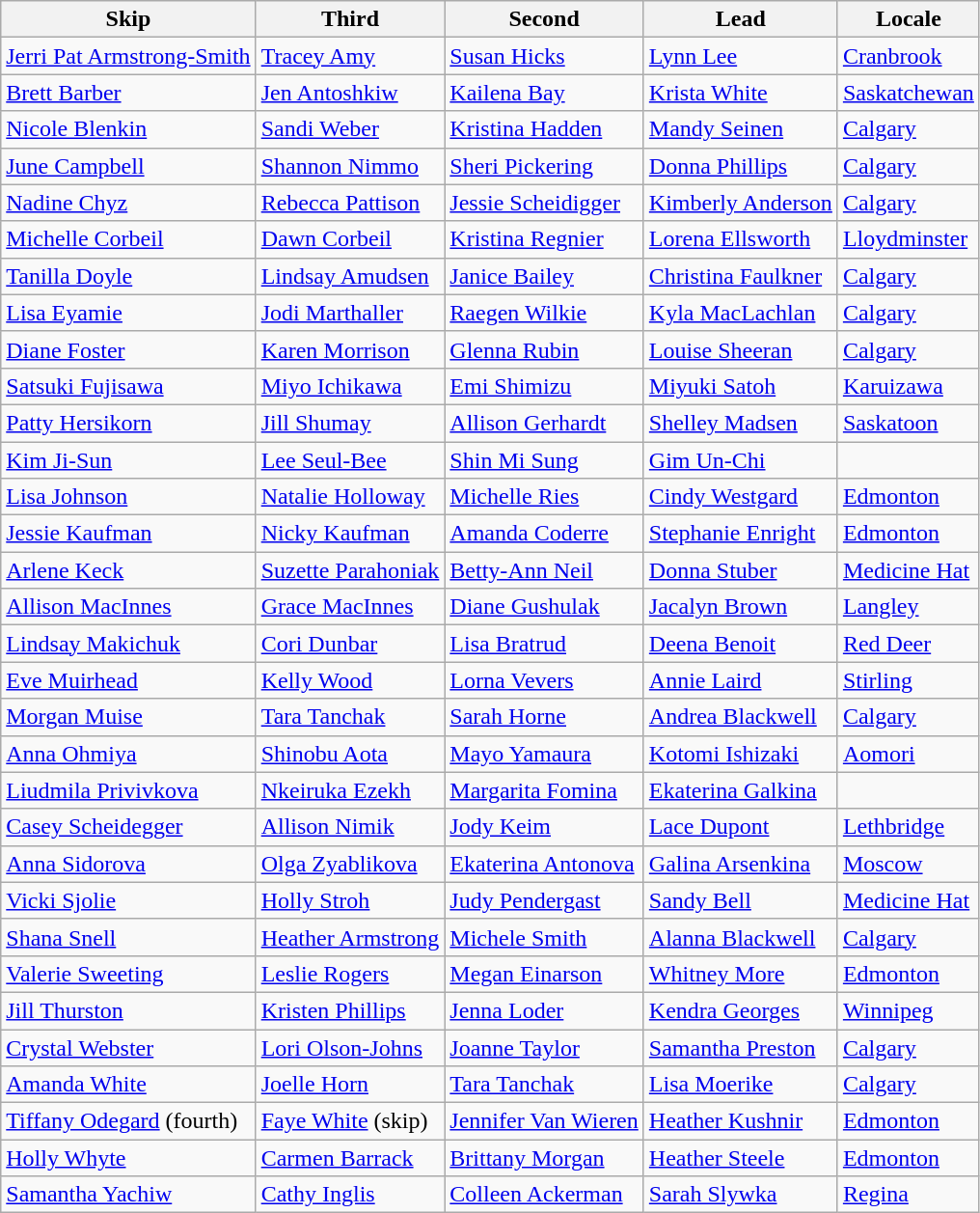<table class="wikitable">
<tr>
<th>Skip</th>
<th>Third</th>
<th>Second</th>
<th>Lead</th>
<th>Locale</th>
</tr>
<tr>
<td><a href='#'>Jerri Pat Armstrong-Smith</a></td>
<td><a href='#'>Tracey Amy</a></td>
<td><a href='#'>Susan Hicks</a></td>
<td><a href='#'>Lynn Lee</a></td>
<td> <a href='#'>Cranbrook</a></td>
</tr>
<tr>
<td><a href='#'>Brett Barber</a></td>
<td><a href='#'>Jen Antoshkiw</a></td>
<td><a href='#'>Kailena Bay</a></td>
<td><a href='#'>Krista White</a></td>
<td> <a href='#'>Saskatchewan</a></td>
</tr>
<tr>
<td><a href='#'>Nicole Blenkin</a></td>
<td><a href='#'>Sandi Weber</a></td>
<td><a href='#'>Kristina Hadden</a></td>
<td><a href='#'>Mandy Seinen</a></td>
<td> <a href='#'>Calgary</a></td>
</tr>
<tr>
<td><a href='#'>June Campbell</a></td>
<td><a href='#'>Shannon Nimmo</a></td>
<td><a href='#'>Sheri Pickering</a></td>
<td><a href='#'>Donna Phillips</a></td>
<td> <a href='#'>Calgary</a></td>
</tr>
<tr>
<td><a href='#'>Nadine Chyz</a></td>
<td><a href='#'>Rebecca Pattison</a></td>
<td><a href='#'>Jessie Scheidigger</a></td>
<td><a href='#'>Kimberly Anderson</a></td>
<td> <a href='#'>Calgary</a></td>
</tr>
<tr>
<td><a href='#'>Michelle Corbeil</a></td>
<td><a href='#'>Dawn Corbeil</a></td>
<td><a href='#'>Kristina Regnier</a></td>
<td><a href='#'>Lorena Ellsworth</a></td>
<td> <a href='#'>Lloydminster</a></td>
</tr>
<tr>
<td><a href='#'>Tanilla Doyle</a></td>
<td><a href='#'>Lindsay Amudsen</a></td>
<td><a href='#'>Janice Bailey</a></td>
<td><a href='#'>Christina Faulkner</a></td>
<td> <a href='#'>Calgary</a></td>
</tr>
<tr>
<td><a href='#'>Lisa Eyamie</a></td>
<td><a href='#'>Jodi Marthaller</a></td>
<td><a href='#'>Raegen Wilkie</a></td>
<td><a href='#'>Kyla MacLachlan</a></td>
<td> <a href='#'>Calgary</a></td>
</tr>
<tr>
<td><a href='#'>Diane Foster</a></td>
<td><a href='#'>Karen Morrison</a></td>
<td><a href='#'>Glenna Rubin</a></td>
<td><a href='#'>Louise Sheeran</a></td>
<td> <a href='#'>Calgary</a></td>
</tr>
<tr>
<td><a href='#'>Satsuki Fujisawa</a></td>
<td><a href='#'>Miyo Ichikawa</a></td>
<td><a href='#'>Emi Shimizu</a></td>
<td><a href='#'>Miyuki Satoh</a></td>
<td> <a href='#'>Karuizawa</a></td>
</tr>
<tr>
<td><a href='#'>Patty Hersikorn</a></td>
<td><a href='#'>Jill Shumay</a></td>
<td><a href='#'>Allison Gerhardt</a></td>
<td><a href='#'>Shelley Madsen</a></td>
<td> <a href='#'>Saskatoon</a></td>
</tr>
<tr>
<td><a href='#'>Kim Ji-Sun</a></td>
<td><a href='#'>Lee Seul-Bee</a></td>
<td><a href='#'>Shin Mi Sung</a></td>
<td><a href='#'>Gim Un-Chi</a></td>
<td></td>
</tr>
<tr>
<td><a href='#'>Lisa Johnson</a></td>
<td><a href='#'>Natalie Holloway</a></td>
<td><a href='#'>Michelle Ries</a></td>
<td><a href='#'>Cindy Westgard</a></td>
<td> <a href='#'>Edmonton</a></td>
</tr>
<tr>
<td><a href='#'>Jessie Kaufman</a></td>
<td><a href='#'>Nicky Kaufman</a></td>
<td><a href='#'>Amanda Coderre</a></td>
<td><a href='#'>Stephanie Enright</a></td>
<td> <a href='#'>Edmonton</a></td>
</tr>
<tr>
<td><a href='#'>Arlene Keck</a></td>
<td><a href='#'>Suzette Parahoniak</a></td>
<td><a href='#'>Betty-Ann Neil</a></td>
<td><a href='#'>Donna Stuber</a></td>
<td> <a href='#'>Medicine Hat</a></td>
</tr>
<tr>
<td><a href='#'>Allison MacInnes</a></td>
<td><a href='#'>Grace MacInnes</a></td>
<td><a href='#'>Diane Gushulak</a></td>
<td><a href='#'>Jacalyn Brown</a></td>
<td> <a href='#'>Langley</a></td>
</tr>
<tr>
<td><a href='#'>Lindsay Makichuk</a></td>
<td><a href='#'>Cori Dunbar</a></td>
<td><a href='#'>Lisa Bratrud</a></td>
<td><a href='#'>Deena Benoit</a></td>
<td> <a href='#'>Red Deer</a></td>
</tr>
<tr>
<td><a href='#'>Eve Muirhead</a></td>
<td><a href='#'>Kelly Wood</a></td>
<td><a href='#'>Lorna Vevers</a></td>
<td><a href='#'>Annie Laird</a></td>
<td> <a href='#'>Stirling</a></td>
</tr>
<tr>
<td><a href='#'>Morgan Muise</a></td>
<td><a href='#'>Tara Tanchak</a></td>
<td><a href='#'>Sarah Horne</a></td>
<td><a href='#'>Andrea Blackwell</a></td>
<td> <a href='#'>Calgary</a></td>
</tr>
<tr>
<td><a href='#'>Anna Ohmiya</a></td>
<td><a href='#'>Shinobu Aota</a></td>
<td><a href='#'>Mayo Yamaura</a></td>
<td><a href='#'>Kotomi Ishizaki</a></td>
<td> <a href='#'>Aomori</a></td>
</tr>
<tr>
<td><a href='#'>Liudmila Privivkova</a></td>
<td><a href='#'>Nkeiruka Ezekh</a></td>
<td><a href='#'>Margarita Fomina</a></td>
<td><a href='#'>Ekaterina Galkina</a></td>
<td></td>
</tr>
<tr>
<td><a href='#'>Casey Scheidegger</a></td>
<td><a href='#'>Allison Nimik</a></td>
<td><a href='#'>Jody Keim</a></td>
<td><a href='#'>Lace Dupont</a></td>
<td> <a href='#'>Lethbridge</a></td>
</tr>
<tr>
<td><a href='#'>Anna Sidorova</a></td>
<td><a href='#'>Olga Zyablikova</a></td>
<td><a href='#'>Ekaterina Antonova</a></td>
<td><a href='#'>Galina Arsenkina</a></td>
<td> <a href='#'>Moscow</a></td>
</tr>
<tr>
<td><a href='#'>Vicki Sjolie</a></td>
<td><a href='#'>Holly Stroh</a></td>
<td><a href='#'>Judy Pendergast</a></td>
<td><a href='#'>Sandy Bell</a></td>
<td> <a href='#'>Medicine Hat</a></td>
</tr>
<tr>
<td><a href='#'>Shana Snell</a></td>
<td><a href='#'>Heather Armstrong</a></td>
<td><a href='#'>Michele Smith</a></td>
<td><a href='#'>Alanna Blackwell</a></td>
<td> <a href='#'>Calgary</a></td>
</tr>
<tr>
<td><a href='#'>Valerie Sweeting</a></td>
<td><a href='#'>Leslie Rogers</a></td>
<td><a href='#'>Megan Einarson</a></td>
<td><a href='#'>Whitney More</a></td>
<td> <a href='#'>Edmonton</a></td>
</tr>
<tr>
<td><a href='#'>Jill Thurston</a></td>
<td><a href='#'>Kristen Phillips</a></td>
<td><a href='#'>Jenna Loder</a></td>
<td><a href='#'>Kendra Georges</a></td>
<td> <a href='#'>Winnipeg</a></td>
</tr>
<tr>
<td><a href='#'>Crystal Webster</a></td>
<td><a href='#'>Lori Olson-Johns</a></td>
<td><a href='#'>Joanne Taylor</a></td>
<td><a href='#'>Samantha Preston</a></td>
<td> <a href='#'>Calgary</a></td>
</tr>
<tr>
<td><a href='#'>Amanda White</a></td>
<td><a href='#'>Joelle Horn</a></td>
<td><a href='#'>Tara Tanchak</a></td>
<td><a href='#'>Lisa Moerike</a></td>
<td> <a href='#'>Calgary</a></td>
</tr>
<tr>
<td><a href='#'>Tiffany Odegard</a> (fourth)</td>
<td><a href='#'>Faye White</a> (skip)</td>
<td><a href='#'>Jennifer Van Wieren</a></td>
<td><a href='#'>Heather Kushnir</a></td>
<td> <a href='#'>Edmonton</a></td>
</tr>
<tr>
<td><a href='#'>Holly Whyte</a></td>
<td><a href='#'>Carmen Barrack</a></td>
<td><a href='#'>Brittany Morgan</a></td>
<td><a href='#'>Heather Steele</a></td>
<td> <a href='#'>Edmonton</a></td>
</tr>
<tr>
<td><a href='#'>Samantha Yachiw</a></td>
<td><a href='#'>Cathy Inglis</a></td>
<td><a href='#'>Colleen Ackerman</a></td>
<td><a href='#'>Sarah Slywka</a></td>
<td> <a href='#'>Regina</a></td>
</tr>
</table>
